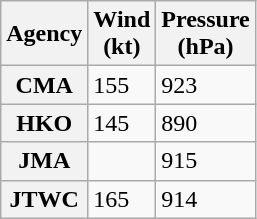<table class="wikitable floatleft">
<tr>
<th>Agency</th>
<th>Wind<br>(kt)</th>
<th>Pressure<br>(hPa)</th>
</tr>
<tr>
<th>CMA</th>
<td>155</td>
<td>923</td>
</tr>
<tr>
<th>HKO</th>
<td>145</td>
<td>890</td>
</tr>
<tr>
<th>JMA</th>
<td></td>
<td>915</td>
</tr>
<tr>
<th>JTWC</th>
<td>165</td>
<td>914</td>
</tr>
</table>
